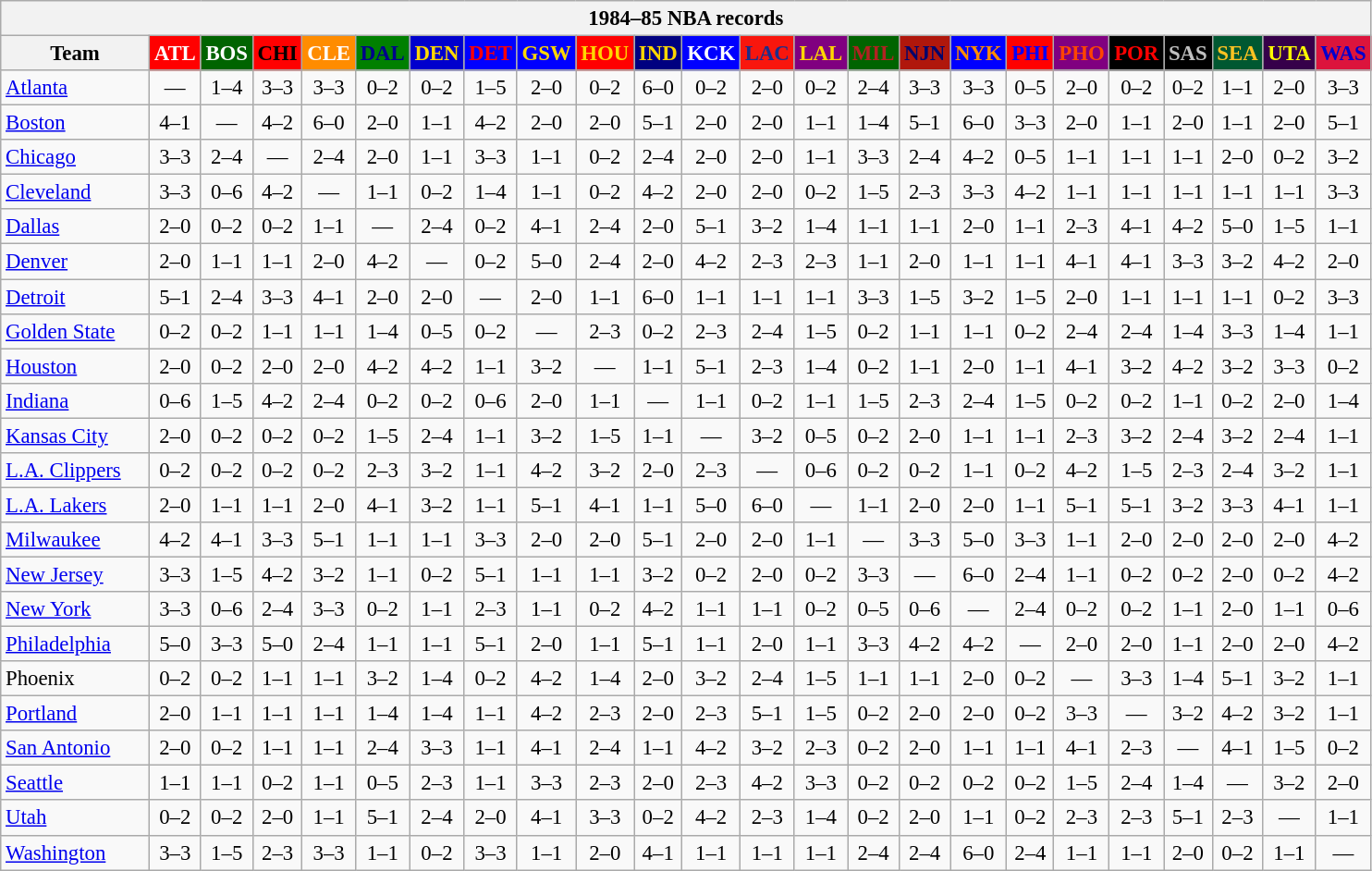<table class="wikitable" style="font-size:95%; text-align:center;">
<tr>
<th colspan=24>1984–85 NBA records</th>
</tr>
<tr>
<th width=100>Team</th>
<th style="background:#FF0000;color:#FFFFFF;width=35">ATL</th>
<th style="background:#006400;color:#FFFFFF;width=35">BOS</th>
<th style="background:#FF0000;color:#000000;width=35">CHI</th>
<th style="background:#FF8C00;color:#FFFFFF;width=35">CLE</th>
<th style="background:#008000;color:#00008B;width=35">DAL</th>
<th style="background:#0000CD;color:#FFD700;width=35">DEN</th>
<th style="background:#0000FF;color:#FF0000;width=35">DET</th>
<th style="background:#0000FF;color:#FFD700;width=35">GSW</th>
<th style="background:#FF0000;color:#FFD700;width=35">HOU</th>
<th style="background:#000080;color:#FFD700;width=35">IND</th>
<th style="background:#0000FF;color:#FFFFFF;width=35">KCK</th>
<th style="background:#F9160D;color:#1A2E8B;width=35">LAC</th>
<th style="background:#800080;color:#FFD700;width=35">LAL</th>
<th style="background:#006400;color:#B22222;width=35">MIL</th>
<th style="background:#B0170C;color:#00056D;width=35">NJN</th>
<th style="background:#0000FF;color:#FF8C00;width=35">NYK</th>
<th style="background:#FF0000;color:#0000FF;width=35">PHI</th>
<th style="background:#800080;color:#FF4500;width=35">PHO</th>
<th style="background:#000000;color:#FF0000;width=35">POR</th>
<th style="background:#000000;color:#C0C0C0;width=35">SAS</th>
<th style="background:#005831;color:#FFC322;width=35">SEA</th>
<th style="background:#36004A;color:#FFFF00;width=35">UTA</th>
<th style="background:#DC143C;color:#0000CD;width=35">WAS</th>
</tr>
<tr>
<td style="text-align:left;"><a href='#'>Atlanta</a></td>
<td>—</td>
<td>1–4</td>
<td>3–3</td>
<td>3–3</td>
<td>0–2</td>
<td>0–2</td>
<td>1–5</td>
<td>2–0</td>
<td>0–2</td>
<td>6–0</td>
<td>0–2</td>
<td>2–0</td>
<td>0–2</td>
<td>2–4</td>
<td>3–3</td>
<td>3–3</td>
<td>0–5</td>
<td>2–0</td>
<td>0–2</td>
<td>0–2</td>
<td>1–1</td>
<td>2–0</td>
<td>3–3</td>
</tr>
<tr>
<td style="text-align:left;"><a href='#'>Boston</a></td>
<td>4–1</td>
<td>—</td>
<td>4–2</td>
<td>6–0</td>
<td>2–0</td>
<td>1–1</td>
<td>4–2</td>
<td>2–0</td>
<td>2–0</td>
<td>5–1</td>
<td>2–0</td>
<td>2–0</td>
<td>1–1</td>
<td>1–4</td>
<td>5–1</td>
<td>6–0</td>
<td>3–3</td>
<td>2–0</td>
<td>1–1</td>
<td>2–0</td>
<td>1–1</td>
<td>2–0</td>
<td>5–1</td>
</tr>
<tr>
<td style="text-align:left;"><a href='#'>Chicago</a></td>
<td>3–3</td>
<td>2–4</td>
<td>—</td>
<td>2–4</td>
<td>2–0</td>
<td>1–1</td>
<td>3–3</td>
<td>1–1</td>
<td>0–2</td>
<td>2–4</td>
<td>2–0</td>
<td>2–0</td>
<td>1–1</td>
<td>3–3</td>
<td>2–4</td>
<td>4–2</td>
<td>0–5</td>
<td>1–1</td>
<td>1–1</td>
<td>1–1</td>
<td>2–0</td>
<td>0–2</td>
<td>3–2</td>
</tr>
<tr>
<td style="text-align:left;"><a href='#'>Cleveland</a></td>
<td>3–3</td>
<td>0–6</td>
<td>4–2</td>
<td>—</td>
<td>1–1</td>
<td>0–2</td>
<td>1–4</td>
<td>1–1</td>
<td>0–2</td>
<td>4–2</td>
<td>2–0</td>
<td>2–0</td>
<td>0–2</td>
<td>1–5</td>
<td>2–3</td>
<td>3–3</td>
<td>4–2</td>
<td>1–1</td>
<td>1–1</td>
<td>1–1</td>
<td>1–1</td>
<td>1–1</td>
<td>3–3</td>
</tr>
<tr>
<td style="text-align:left;"><a href='#'>Dallas</a></td>
<td>2–0</td>
<td>0–2</td>
<td>0–2</td>
<td>1–1</td>
<td>—</td>
<td>2–4</td>
<td>0–2</td>
<td>4–1</td>
<td>2–4</td>
<td>2–0</td>
<td>5–1</td>
<td>3–2</td>
<td>1–4</td>
<td>1–1</td>
<td>1–1</td>
<td>2–0</td>
<td>1–1</td>
<td>2–3</td>
<td>4–1</td>
<td>4–2</td>
<td>5–0</td>
<td>1–5</td>
<td>1–1</td>
</tr>
<tr>
<td style="text-align:left;"><a href='#'>Denver</a></td>
<td>2–0</td>
<td>1–1</td>
<td>1–1</td>
<td>2–0</td>
<td>4–2</td>
<td>—</td>
<td>0–2</td>
<td>5–0</td>
<td>2–4</td>
<td>2–0</td>
<td>4–2</td>
<td>2–3</td>
<td>2–3</td>
<td>1–1</td>
<td>2–0</td>
<td>1–1</td>
<td>1–1</td>
<td>4–1</td>
<td>4–1</td>
<td>3–3</td>
<td>3–2</td>
<td>4–2</td>
<td>2–0</td>
</tr>
<tr>
<td style="text-align:left;"><a href='#'>Detroit</a></td>
<td>5–1</td>
<td>2–4</td>
<td>3–3</td>
<td>4–1</td>
<td>2–0</td>
<td>2–0</td>
<td>—</td>
<td>2–0</td>
<td>1–1</td>
<td>6–0</td>
<td>1–1</td>
<td>1–1</td>
<td>1–1</td>
<td>3–3</td>
<td>1–5</td>
<td>3–2</td>
<td>1–5</td>
<td>2–0</td>
<td>1–1</td>
<td>1–1</td>
<td>1–1</td>
<td>0–2</td>
<td>3–3</td>
</tr>
<tr>
<td style="text-align:left;"><a href='#'>Golden State</a></td>
<td>0–2</td>
<td>0–2</td>
<td>1–1</td>
<td>1–1</td>
<td>1–4</td>
<td>0–5</td>
<td>0–2</td>
<td>—</td>
<td>2–3</td>
<td>0–2</td>
<td>2–3</td>
<td>2–4</td>
<td>1–5</td>
<td>0–2</td>
<td>1–1</td>
<td>1–1</td>
<td>0–2</td>
<td>2–4</td>
<td>2–4</td>
<td>1–4</td>
<td>3–3</td>
<td>1–4</td>
<td>1–1</td>
</tr>
<tr>
<td style="text-align:left;"><a href='#'>Houston</a></td>
<td>2–0</td>
<td>0–2</td>
<td>2–0</td>
<td>2–0</td>
<td>4–2</td>
<td>4–2</td>
<td>1–1</td>
<td>3–2</td>
<td>—</td>
<td>1–1</td>
<td>5–1</td>
<td>2–3</td>
<td>1–4</td>
<td>0–2</td>
<td>1–1</td>
<td>2–0</td>
<td>1–1</td>
<td>4–1</td>
<td>3–2</td>
<td>4–2</td>
<td>3–2</td>
<td>3–3</td>
<td>0–2</td>
</tr>
<tr>
<td style="text-align:left;"><a href='#'>Indiana</a></td>
<td>0–6</td>
<td>1–5</td>
<td>4–2</td>
<td>2–4</td>
<td>0–2</td>
<td>0–2</td>
<td>0–6</td>
<td>2–0</td>
<td>1–1</td>
<td>—</td>
<td>1–1</td>
<td>0–2</td>
<td>1–1</td>
<td>1–5</td>
<td>2–3</td>
<td>2–4</td>
<td>1–5</td>
<td>0–2</td>
<td>0–2</td>
<td>1–1</td>
<td>0–2</td>
<td>2–0</td>
<td>1–4</td>
</tr>
<tr>
<td style="text-align:left;"><a href='#'>Kansas City</a></td>
<td>2–0</td>
<td>0–2</td>
<td>0–2</td>
<td>0–2</td>
<td>1–5</td>
<td>2–4</td>
<td>1–1</td>
<td>3–2</td>
<td>1–5</td>
<td>1–1</td>
<td>—</td>
<td>3–2</td>
<td>0–5</td>
<td>0–2</td>
<td>2–0</td>
<td>1–1</td>
<td>1–1</td>
<td>2–3</td>
<td>3–2</td>
<td>2–4</td>
<td>3–2</td>
<td>2–4</td>
<td>1–1</td>
</tr>
<tr>
<td style="text-align:left;"><a href='#'>L.A. Clippers</a></td>
<td>0–2</td>
<td>0–2</td>
<td>0–2</td>
<td>0–2</td>
<td>2–3</td>
<td>3–2</td>
<td>1–1</td>
<td>4–2</td>
<td>3–2</td>
<td>2–0</td>
<td>2–3</td>
<td>—</td>
<td>0–6</td>
<td>0–2</td>
<td>0–2</td>
<td>1–1</td>
<td>0–2</td>
<td>4–2</td>
<td>1–5</td>
<td>2–3</td>
<td>2–4</td>
<td>3–2</td>
<td>1–1</td>
</tr>
<tr>
<td style="text-align:left;"><a href='#'>L.A. Lakers</a></td>
<td>2–0</td>
<td>1–1</td>
<td>1–1</td>
<td>2–0</td>
<td>4–1</td>
<td>3–2</td>
<td>1–1</td>
<td>5–1</td>
<td>4–1</td>
<td>1–1</td>
<td>5–0</td>
<td>6–0</td>
<td>—</td>
<td>1–1</td>
<td>2–0</td>
<td>2–0</td>
<td>1–1</td>
<td>5–1</td>
<td>5–1</td>
<td>3–2</td>
<td>3–3</td>
<td>4–1</td>
<td>1–1</td>
</tr>
<tr>
<td style="text-align:left;"><a href='#'>Milwaukee</a></td>
<td>4–2</td>
<td>4–1</td>
<td>3–3</td>
<td>5–1</td>
<td>1–1</td>
<td>1–1</td>
<td>3–3</td>
<td>2–0</td>
<td>2–0</td>
<td>5–1</td>
<td>2–0</td>
<td>2–0</td>
<td>1–1</td>
<td>—</td>
<td>3–3</td>
<td>5–0</td>
<td>3–3</td>
<td>1–1</td>
<td>2–0</td>
<td>2–0</td>
<td>2–0</td>
<td>2–0</td>
<td>4–2</td>
</tr>
<tr>
<td style="text-align:left;"><a href='#'>New Jersey</a></td>
<td>3–3</td>
<td>1–5</td>
<td>4–2</td>
<td>3–2</td>
<td>1–1</td>
<td>0–2</td>
<td>5–1</td>
<td>1–1</td>
<td>1–1</td>
<td>3–2</td>
<td>0–2</td>
<td>2–0</td>
<td>0–2</td>
<td>3–3</td>
<td>—</td>
<td>6–0</td>
<td>2–4</td>
<td>1–1</td>
<td>0–2</td>
<td>0–2</td>
<td>2–0</td>
<td>0–2</td>
<td>4–2</td>
</tr>
<tr>
<td style="text-align:left;"><a href='#'>New York</a></td>
<td>3–3</td>
<td>0–6</td>
<td>2–4</td>
<td>3–3</td>
<td>0–2</td>
<td>1–1</td>
<td>2–3</td>
<td>1–1</td>
<td>0–2</td>
<td>4–2</td>
<td>1–1</td>
<td>1–1</td>
<td>0–2</td>
<td>0–5</td>
<td>0–6</td>
<td>—</td>
<td>2–4</td>
<td>0–2</td>
<td>0–2</td>
<td>1–1</td>
<td>2–0</td>
<td>1–1</td>
<td>0–6</td>
</tr>
<tr>
<td style="text-align:left;"><a href='#'>Philadelphia</a></td>
<td>5–0</td>
<td>3–3</td>
<td>5–0</td>
<td>2–4</td>
<td>1–1</td>
<td>1–1</td>
<td>5–1</td>
<td>2–0</td>
<td>1–1</td>
<td>5–1</td>
<td>1–1</td>
<td>2–0</td>
<td>1–1</td>
<td>3–3</td>
<td>4–2</td>
<td>4–2</td>
<td>—</td>
<td>2–0</td>
<td>2–0</td>
<td>1–1</td>
<td>2–0</td>
<td>2–0</td>
<td>4–2</td>
</tr>
<tr>
<td style="text-align:left;">Phoenix</td>
<td>0–2</td>
<td>0–2</td>
<td>1–1</td>
<td>1–1</td>
<td>3–2</td>
<td>1–4</td>
<td>0–2</td>
<td>4–2</td>
<td>1–4</td>
<td>2–0</td>
<td>3–2</td>
<td>2–4</td>
<td>1–5</td>
<td>1–1</td>
<td>1–1</td>
<td>2–0</td>
<td>0–2</td>
<td>—</td>
<td>3–3</td>
<td>1–4</td>
<td>5–1</td>
<td>3–2</td>
<td>1–1</td>
</tr>
<tr>
<td style="text-align:left;"><a href='#'>Portland</a></td>
<td>2–0</td>
<td>1–1</td>
<td>1–1</td>
<td>1–1</td>
<td>1–4</td>
<td>1–4</td>
<td>1–1</td>
<td>4–2</td>
<td>2–3</td>
<td>2–0</td>
<td>2–3</td>
<td>5–1</td>
<td>1–5</td>
<td>0–2</td>
<td>2–0</td>
<td>2–0</td>
<td>0–2</td>
<td>3–3</td>
<td>—</td>
<td>3–2</td>
<td>4–2</td>
<td>3–2</td>
<td>1–1</td>
</tr>
<tr>
<td style="text-align:left;"><a href='#'>San Antonio</a></td>
<td>2–0</td>
<td>0–2</td>
<td>1–1</td>
<td>1–1</td>
<td>2–4</td>
<td>3–3</td>
<td>1–1</td>
<td>4–1</td>
<td>2–4</td>
<td>1–1</td>
<td>4–2</td>
<td>3–2</td>
<td>2–3</td>
<td>0–2</td>
<td>2–0</td>
<td>1–1</td>
<td>1–1</td>
<td>4–1</td>
<td>2–3</td>
<td>—</td>
<td>4–1</td>
<td>1–5</td>
<td>0–2</td>
</tr>
<tr>
<td style="text-align:left;"><a href='#'>Seattle</a></td>
<td>1–1</td>
<td>1–1</td>
<td>0–2</td>
<td>1–1</td>
<td>0–5</td>
<td>2–3</td>
<td>1–1</td>
<td>3–3</td>
<td>2–3</td>
<td>2–0</td>
<td>2–3</td>
<td>4–2</td>
<td>3–3</td>
<td>0–2</td>
<td>0–2</td>
<td>0–2</td>
<td>0–2</td>
<td>1–5</td>
<td>2–4</td>
<td>1–4</td>
<td>—</td>
<td>3–2</td>
<td>2–0</td>
</tr>
<tr>
<td style="text-align:left;"><a href='#'>Utah</a></td>
<td>0–2</td>
<td>0–2</td>
<td>2–0</td>
<td>1–1</td>
<td>5–1</td>
<td>2–4</td>
<td>2–0</td>
<td>4–1</td>
<td>3–3</td>
<td>0–2</td>
<td>4–2</td>
<td>2–3</td>
<td>1–4</td>
<td>0–2</td>
<td>2–0</td>
<td>1–1</td>
<td>0–2</td>
<td>2–3</td>
<td>2–3</td>
<td>5–1</td>
<td>2–3</td>
<td>—</td>
<td>1–1</td>
</tr>
<tr>
<td style="text-align:left;"><a href='#'>Washington</a></td>
<td>3–3</td>
<td>1–5</td>
<td>2–3</td>
<td>3–3</td>
<td>1–1</td>
<td>0–2</td>
<td>3–3</td>
<td>1–1</td>
<td>2–0</td>
<td>4–1</td>
<td>1–1</td>
<td>1–1</td>
<td>1–1</td>
<td>2–4</td>
<td>2–4</td>
<td>6–0</td>
<td>2–4</td>
<td>1–1</td>
<td>1–1</td>
<td>2–0</td>
<td>0–2</td>
<td>1–1</td>
<td>—</td>
</tr>
</table>
